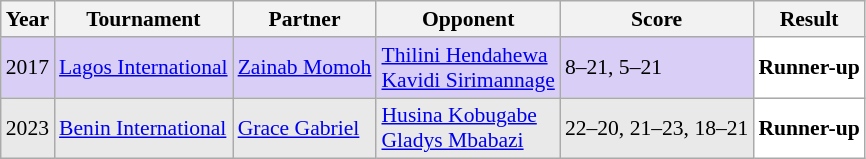<table class="sortable wikitable" style="font-size: 90%;">
<tr>
<th>Year</th>
<th>Tournament</th>
<th>Partner</th>
<th>Opponent</th>
<th>Score</th>
<th>Result</th>
</tr>
<tr style="background:#D8CEF6">
<td align="center">2017</td>
<td align="left"><a href='#'>Lagos International</a></td>
<td align="left"> <a href='#'>Zainab Momoh</a></td>
<td align="left"> <a href='#'>Thilini Hendahewa</a> <br>  <a href='#'>Kavidi Sirimannage</a></td>
<td align="left">8–21, 5–21</td>
<td style="text-align:left; background:white"> <strong>Runner-up</strong></td>
</tr>
<tr style="background:#E9E9E9">
<td align="center">2023</td>
<td align="left"><a href='#'>Benin International</a></td>
<td align="left"> <a href='#'>Grace Gabriel</a></td>
<td align="left"> <a href='#'>Husina Kobugabe</a><br>  <a href='#'>Gladys Mbabazi</a></td>
<td align="left">22–20, 21–23, 18–21</td>
<td style="text-align:left; background:white"> <strong>Runner-up</strong></td>
</tr>
</table>
